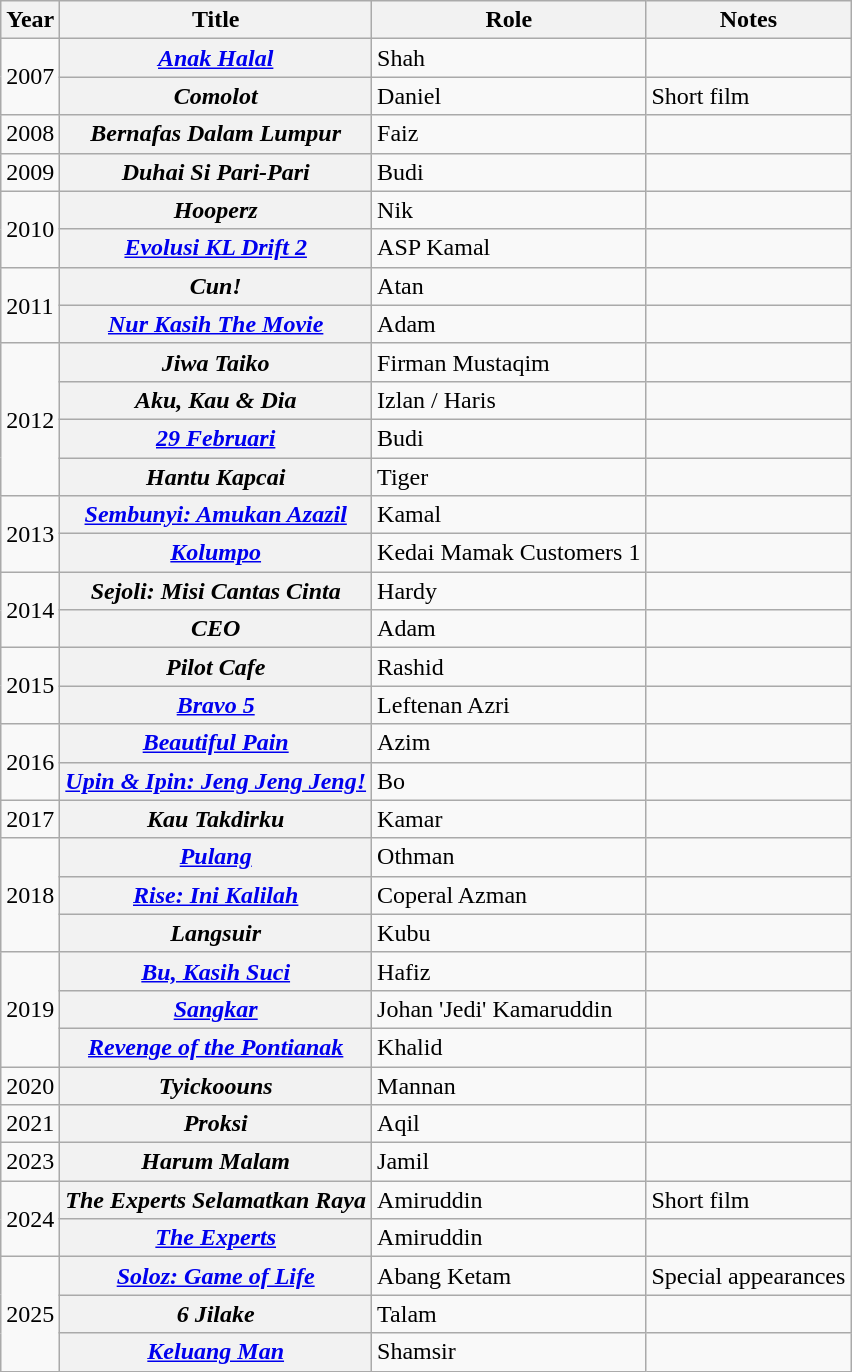<table class="wikitable">
<tr>
<th>Year</th>
<th>Title</th>
<th>Role</th>
<th>Notes</th>
</tr>
<tr>
<td rowspan="2">2007</td>
<th><em><a href='#'>Anak Halal</a></em></th>
<td>Shah</td>
<td></td>
</tr>
<tr>
<th><em>Comolot</em></th>
<td>Daniel</td>
<td>Short film</td>
</tr>
<tr>
<td>2008</td>
<th><em>Bernafas Dalam Lumpur</em></th>
<td>Faiz</td>
<td></td>
</tr>
<tr>
<td>2009</td>
<th><em>Duhai Si Pari-Pari</em></th>
<td>Budi</td>
<td></td>
</tr>
<tr>
<td rowspan="2">2010</td>
<th><em>Hooperz</em></th>
<td>Nik</td>
<td></td>
</tr>
<tr>
<th><em><a href='#'>Evolusi KL Drift 2</a></em></th>
<td>ASP Kamal</td>
<td></td>
</tr>
<tr>
<td rowspan="2">2011</td>
<th><em>Cun!</em></th>
<td>Atan</td>
<td></td>
</tr>
<tr>
<th><em><a href='#'>Nur Kasih The Movie</a></em></th>
<td>Adam</td>
<td></td>
</tr>
<tr>
<td rowspan="4">2012</td>
<th><em>Jiwa Taiko</em></th>
<td>Firman Mustaqim</td>
<td></td>
</tr>
<tr>
<th><em>Aku, Kau & Dia</em></th>
<td>Izlan / Haris</td>
<td></td>
</tr>
<tr>
<th><em><a href='#'>29 Februari</a></em></th>
<td>Budi</td>
<td></td>
</tr>
<tr>
<th><em>Hantu Kapcai</em></th>
<td>Tiger</td>
<td></td>
</tr>
<tr>
<td rowspan="2">2013</td>
<th><em><a href='#'>Sembunyi: Amukan Azazil</a></em></th>
<td>Kamal</td>
<td></td>
</tr>
<tr>
<th><em><a href='#'>Kolumpo</a></em></th>
<td>Kedai Mamak Customers 1</td>
<td></td>
</tr>
<tr>
<td rowspan="2">2014</td>
<th><em>Sejoli: Misi Cantas Cinta</em></th>
<td>Hardy</td>
<td></td>
</tr>
<tr>
<th><em>CEO</em></th>
<td>Adam</td>
<td></td>
</tr>
<tr>
<td rowspan="2">2015</td>
<th><em>Pilot Cafe</em></th>
<td>Rashid</td>
<td></td>
</tr>
<tr>
<th><em><a href='#'>Bravo 5</a></em></th>
<td>Leftenan Azri</td>
<td></td>
</tr>
<tr>
<td rowspan="2">2016</td>
<th><em><a href='#'>Beautiful Pain</a></em></th>
<td>Azim</td>
<td></td>
</tr>
<tr>
<th><em><a href='#'>Upin & Ipin: Jeng Jeng Jeng!</a></em></th>
<td>Bo</td>
<td></td>
</tr>
<tr>
<td>2017</td>
<th><em>Kau Takdirku</em></th>
<td>Kamar</td>
<td></td>
</tr>
<tr>
<td rowspan="3">2018</td>
<th><em><a href='#'>Pulang</a></em></th>
<td>Othman</td>
<td></td>
</tr>
<tr>
<th><em><a href='#'>Rise: Ini Kalilah</a></em></th>
<td>Coperal Azman</td>
<td></td>
</tr>
<tr>
<th><em>Langsuir</em></th>
<td>Kubu</td>
<td></td>
</tr>
<tr>
<td rowspan="3">2019</td>
<th><em><a href='#'>Bu, Kasih Suci</a></em></th>
<td>Hafiz</td>
<td></td>
</tr>
<tr>
<th><em><a href='#'>Sangkar</a></em></th>
<td>Johan 'Jedi' Kamaruddin</td>
<td></td>
</tr>
<tr>
<th><em><a href='#'>Revenge of the Pontianak</a></em></th>
<td>Khalid</td>
<td></td>
</tr>
<tr>
<td>2020</td>
<th><em>Tyickoouns</em></th>
<td>Mannan</td>
<td></td>
</tr>
<tr>
<td>2021</td>
<th><em>Proksi</em></th>
<td>Aqil</td>
<td></td>
</tr>
<tr>
<td>2023</td>
<th><em>Harum Malam</em></th>
<td>Jamil</td>
<td></td>
</tr>
<tr>
<td rowspan="2">2024</td>
<th><em>The Experts Selamatkan Raya</em></th>
<td>Amiruddin</td>
<td>Short film</td>
</tr>
<tr>
<th><em><a href='#'>The Experts</a></em></th>
<td>Amiruddin</td>
<td></td>
</tr>
<tr>
<td rowspan="3">2025</td>
<th><em><a href='#'>Soloz: Game of Life</a></em></th>
<td>Abang Ketam</td>
<td>Special appearances</td>
</tr>
<tr>
<th><em>6 Jilake</em></th>
<td>Talam</td>
<td></td>
</tr>
<tr>
<th><em><a href='#'>Keluang Man</a></em></th>
<td>Shamsir</td>
<td></td>
</tr>
</table>
